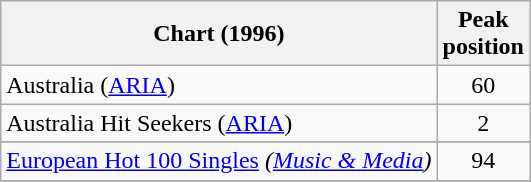<table class="wikitable sortable">
<tr>
<th>Chart (1996)</th>
<th>Peak<br>position</th>
</tr>
<tr>
<td align="left">Australia (<a href='#'>ARIA</a>)</td>
<td align="center">60</td>
</tr>
<tr>
<td align="left">Australia Hit Seekers (<a href='#'>ARIA</a>)</td>
<td align="center">2</td>
</tr>
<tr>
</tr>
<tr>
<td align="left"><a href='#'>European Hot 100 Singles</a> <em>(<a href='#'>Music & Media</a>)</em></td>
<td align="center">94</td>
</tr>
<tr>
</tr>
<tr>
</tr>
<tr>
</tr>
<tr>
</tr>
</table>
